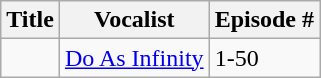<table class="wikitable">
<tr>
<th>Title</th>
<th>Vocalist</th>
<th>Episode #</th>
</tr>
<tr>
<td></td>
<td><a href='#'>Do As Infinity</a></td>
<td>1-50</td>
</tr>
</table>
